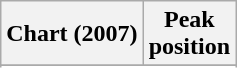<table class="wikitable sortable plainrowheaders" style="text-align:center">
<tr>
<th scope="col">Chart (2007)</th>
<th scope="col">Peak<br>position</th>
</tr>
<tr>
</tr>
<tr>
</tr>
<tr>
</tr>
<tr>
</tr>
</table>
